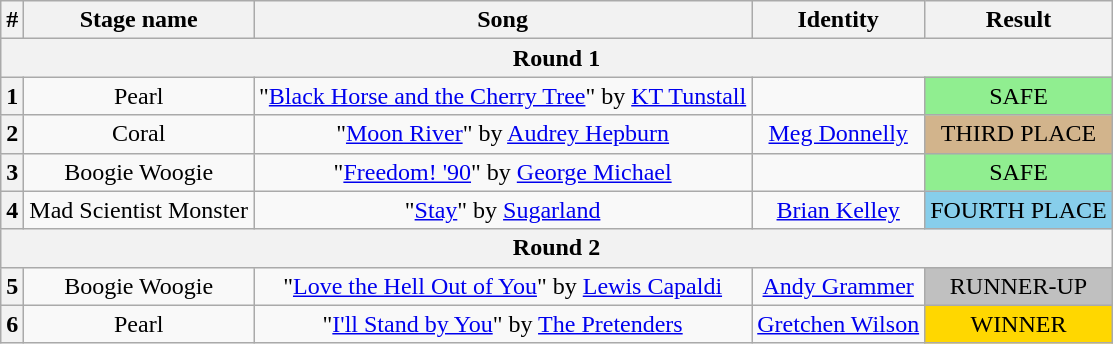<table class="wikitable plainrowheaders" style="text-align: center;">
<tr>
<th>#</th>
<th>Stage name</th>
<th>Song</th>
<th>Identity</th>
<th>Result</th>
</tr>
<tr>
<th colspan=5>Round 1</th>
</tr>
<tr>
<th>1</th>
<td>Pearl</td>
<td>"<a href='#'>Black Horse and the Cherry Tree</a>" by <a href='#'>KT Tunstall</a></td>
<td></td>
<td bgcolor=lightgreen>SAFE</td>
</tr>
<tr>
<th>2</th>
<td>Coral</td>
<td>"<a href='#'>Moon River</a>" by <a href='#'>Audrey Hepburn</a></td>
<td><a href='#'>Meg Donnelly</a></td>
<td bgcolor=tan>THIRD PLACE</td>
</tr>
<tr>
<th>3</th>
<td>Boogie Woogie</td>
<td>"<a href='#'>Freedom! '90</a>" by <a href='#'>George Michael</a></td>
<td></td>
<td bgcolor=lightgreen>SAFE</td>
</tr>
<tr>
<th>4</th>
<td>Mad Scientist Monster</td>
<td>"<a href='#'>Stay</a>" by <a href='#'>Sugarland</a></td>
<td><a href='#'>Brian Kelley</a></td>
<td bgcolor=skyblue>FOURTH PLACE</td>
</tr>
<tr>
<th colspan=5>Round 2</th>
</tr>
<tr>
<th>5</th>
<td>Boogie Woogie</td>
<td>"<a href='#'>Love the Hell Out of You</a>" by <a href='#'>Lewis Capaldi</a></td>
<td><a href='#'>Andy Grammer</a></td>
<td bgcolor=silver>RUNNER-UP</td>
</tr>
<tr>
<th>6</th>
<td>Pearl</td>
<td>"<a href='#'>I'll Stand by You</a>" by <a href='#'>The Pretenders</a></td>
<td><a href='#'>Gretchen Wilson</a></td>
<td bgcolor=gold>WINNER</td>
</tr>
</table>
